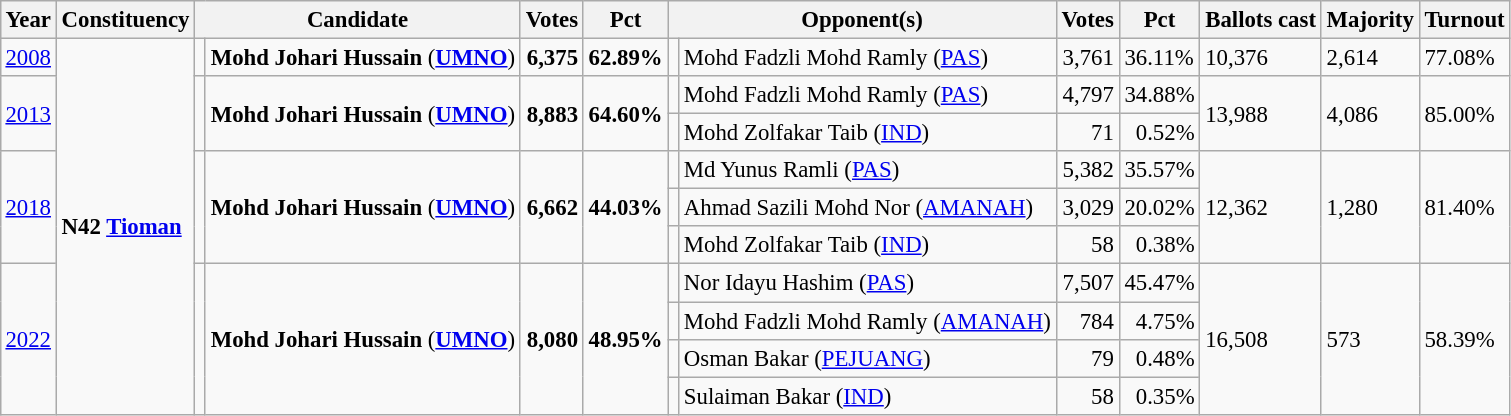<table class="wikitable" style="margin:0.5em ; font-size:95%">
<tr>
<th>Year</th>
<th>Constituency</th>
<th colspan=2>Candidate</th>
<th>Votes</th>
<th>Pct</th>
<th colspan=2>Opponent(s)</th>
<th>Votes</th>
<th>Pct</th>
<th>Ballots cast</th>
<th>Majority</th>
<th>Turnout</th>
</tr>
<tr>
<td><a href='#'>2008</a></td>
<td rowspan=10><strong>N42 <a href='#'>Tioman</a></strong></td>
<td></td>
<td><strong>Mohd Johari Hussain</strong> (<a href='#'><strong>UMNO</strong></a>)</td>
<td align="right"><strong>6,375</strong></td>
<td><strong>62.89%</strong></td>
<td></td>
<td>Mohd Fadzli Mohd Ramly (<a href='#'>PAS</a>)</td>
<td align="right">3,761</td>
<td>36.11%</td>
<td>10,376</td>
<td>2,614</td>
<td>77.08%</td>
</tr>
<tr>
<td rowspan=2><a href='#'>2013</a></td>
<td rowspan=2 ></td>
<td rowspan=2><strong>Mohd Johari Hussain</strong> (<a href='#'><strong>UMNO</strong></a>)</td>
<td rowspan=2 align="right"><strong>8,883</strong></td>
<td rowspan=2><strong>64.60%</strong></td>
<td></td>
<td>Mohd Fadzli Mohd Ramly (<a href='#'>PAS</a>)</td>
<td align="right">4,797</td>
<td>34.88%</td>
<td rowspan=2>13,988</td>
<td rowspan=2>4,086</td>
<td rowspan=2>85.00%</td>
</tr>
<tr>
<td></td>
<td>Mohd Zolfakar Taib (<a href='#'>IND</a>)</td>
<td align="right">71</td>
<td align="right">0.52%</td>
</tr>
<tr>
<td rowspan=3><a href='#'>2018</a></td>
<td rowspan=3 ></td>
<td rowspan=3><strong>Mohd Johari Hussain</strong> (<a href='#'><strong>UMNO</strong></a>)</td>
<td rowspan=3 align="right"><strong>6,662</strong></td>
<td rowspan=3><strong>44.03%</strong></td>
<td></td>
<td>Md Yunus Ramli (<a href='#'>PAS</a>)</td>
<td align="right">5,382</td>
<td>35.57%</td>
<td rowspan=3>12,362</td>
<td rowspan=3>1,280</td>
<td rowspan=3>81.40%</td>
</tr>
<tr>
<td></td>
<td>Ahmad Sazili Mohd Nor (<a href='#'>AMANAH</a>)</td>
<td align="right">3,029</td>
<td>20.02%</td>
</tr>
<tr>
<td></td>
<td>Mohd Zolfakar Taib (<a href='#'>IND</a>)</td>
<td align="right">58</td>
<td align="right">0.38%</td>
</tr>
<tr>
<td rowspan=4><a href='#'>2022</a></td>
<td rowspan=4 ></td>
<td rowspan=4><strong>Mohd Johari Hussain</strong> (<a href='#'><strong>UMNO</strong></a>)</td>
<td rowspan=4 align="right"><strong>8,080</strong></td>
<td rowspan=4><strong>48.95%</strong></td>
<td bgcolor=></td>
<td>Nor Idayu Hashim (<a href='#'>PAS</a>)</td>
<td align="right">7,507</td>
<td>45.47%</td>
<td rowspan=4>16,508</td>
<td rowspan=4>573</td>
<td rowspan=4>58.39%</td>
</tr>
<tr>
<td></td>
<td>Mohd Fadzli Mohd Ramly (<a href='#'>AMANAH</a>)</td>
<td align="right">784</td>
<td align="right">4.75%</td>
</tr>
<tr>
<td bgcolor=></td>
<td>Osman Bakar (<a href='#'>PEJUANG</a>)</td>
<td align="right">79</td>
<td align="right">0.48%</td>
</tr>
<tr>
<td></td>
<td>Sulaiman Bakar (<a href='#'>IND</a>)</td>
<td align="right">58</td>
<td align="right">0.35%</td>
</tr>
</table>
